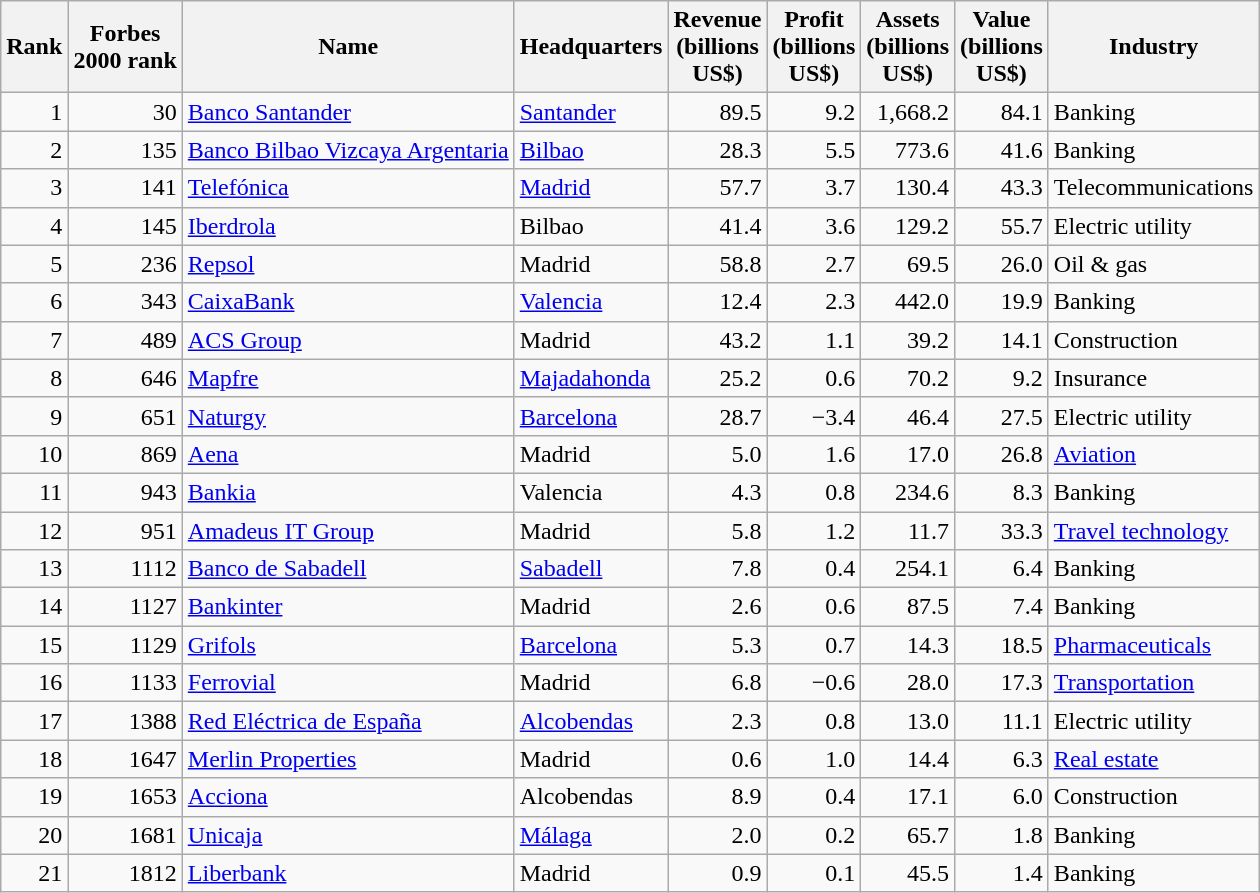<table class="wikitable sortable" style="text-align:right;">
<tr>
<th align="center">Rank</th>
<th align="center">Forbes <br>2000 rank</th>
<th align="center">Name</th>
<th align="center">Headquarters</th>
<th align="center">Revenue<br>(billions <br>US$)</th>
<th align="center">Profit<br>(billions <br>US$)</th>
<th align="center">Assets<br>(billions <br>US$)</th>
<th align="center">Value<br>(billions <br>US$)</th>
<th align="center">Industry</th>
</tr>
<tr>
<td>1</td>
<td>30</td>
<td align="left"><a href='#'>Banco Santander</a></td>
<td align="left"><a href='#'>Santander</a></td>
<td>89.5</td>
<td>9.2</td>
<td>1,668.2</td>
<td>84.1</td>
<td align="left">Banking</td>
</tr>
<tr>
<td>2</td>
<td>135</td>
<td align="left"><a href='#'>Banco Bilbao Vizcaya Argentaria</a></td>
<td align="left"><a href='#'>Bilbao</a></td>
<td>28.3</td>
<td>5.5</td>
<td>773.6</td>
<td>41.6</td>
<td align="left">Banking</td>
</tr>
<tr>
<td>3</td>
<td>141</td>
<td align="left"><a href='#'>Telefónica</a></td>
<td align="left"><a href='#'>Madrid</a></td>
<td>57.7</td>
<td>3.7</td>
<td>130.4</td>
<td>43.3</td>
<td align="left">Telecommunications</td>
</tr>
<tr>
<td>4</td>
<td>145</td>
<td align="left"><a href='#'>Iberdrola</a></td>
<td align="left">Bilbao</td>
<td>41.4</td>
<td>3.6</td>
<td>129.2</td>
<td>55.7</td>
<td align="left">Electric utility</td>
</tr>
<tr>
<td>5</td>
<td>236</td>
<td align="left"><a href='#'>Repsol</a></td>
<td align="left">Madrid</td>
<td>58.8</td>
<td>2.7</td>
<td>69.5</td>
<td>26.0</td>
<td align="left">Oil & gas</td>
</tr>
<tr>
<td>6</td>
<td>343</td>
<td align="left"><a href='#'>CaixaBank</a></td>
<td align="left"><a href='#'>Valencia</a></td>
<td>12.4</td>
<td>2.3</td>
<td>442.0</td>
<td>19.9</td>
<td align="left">Banking</td>
</tr>
<tr>
<td>7</td>
<td>489</td>
<td align="left"><a href='#'>ACS Group</a></td>
<td align="left">Madrid</td>
<td>43.2</td>
<td>1.1</td>
<td>39.2</td>
<td>14.1</td>
<td align="left">Construction</td>
</tr>
<tr>
<td>8</td>
<td>646</td>
<td align="left"><a href='#'>Mapfre</a></td>
<td align="left"><a href='#'>Majadahonda</a></td>
<td>25.2</td>
<td>0.6</td>
<td>70.2</td>
<td>9.2</td>
<td align="left">Insurance</td>
</tr>
<tr>
<td>9</td>
<td>651</td>
<td align="left"><a href='#'>Naturgy</a></td>
<td align="left"><a href='#'>Barcelona</a></td>
<td>28.7</td>
<td>−3.4</td>
<td>46.4</td>
<td>27.5</td>
<td align="left">Electric utility</td>
</tr>
<tr>
<td>10</td>
<td>869</td>
<td align="left"><a href='#'>Aena</a></td>
<td align="left">Madrid</td>
<td>5.0</td>
<td>1.6</td>
<td>17.0</td>
<td>26.8</td>
<td align="left"><a href='#'>Aviation</a></td>
</tr>
<tr>
<td>11</td>
<td>943</td>
<td align="left"><a href='#'>Bankia</a></td>
<td align="left">Valencia</td>
<td>4.3</td>
<td>0.8</td>
<td>234.6</td>
<td>8.3</td>
<td align="left">Banking</td>
</tr>
<tr>
<td>12</td>
<td>951</td>
<td align="left"><a href='#'>Amadeus IT Group</a></td>
<td align="left">Madrid</td>
<td>5.8</td>
<td>1.2</td>
<td>11.7</td>
<td>33.3</td>
<td align="left"><a href='#'>Travel technology</a></td>
</tr>
<tr>
<td>13</td>
<td>1112</td>
<td align="left"><a href='#'>Banco de Sabadell</a></td>
<td align="left"><a href='#'>Sabadell</a></td>
<td>7.8</td>
<td>0.4</td>
<td>254.1</td>
<td>6.4</td>
<td align="left">Banking</td>
</tr>
<tr>
<td>14</td>
<td>1127</td>
<td align="left"><a href='#'>Bankinter</a></td>
<td align="left">Madrid</td>
<td>2.6</td>
<td>0.6</td>
<td>87.5</td>
<td>7.4</td>
<td align="left">Banking</td>
</tr>
<tr>
<td>15</td>
<td>1129</td>
<td align="left"><a href='#'>Grifols</a></td>
<td align="left"><a href='#'>Barcelona</a></td>
<td>5.3</td>
<td>0.7</td>
<td>14.3</td>
<td>18.5</td>
<td align="left"><a href='#'>Pharmaceuticals</a></td>
</tr>
<tr>
<td>16</td>
<td>1133</td>
<td align="left"><a href='#'>Ferrovial</a></td>
<td align="left">Madrid</td>
<td>6.8</td>
<td>−0.6</td>
<td>28.0</td>
<td>17.3</td>
<td align="left"><a href='#'>Transportation</a></td>
</tr>
<tr>
<td>17</td>
<td>1388</td>
<td align="left"><a href='#'>Red Eléctrica de España</a></td>
<td align="left"><a href='#'>Alcobendas</a></td>
<td>2.3</td>
<td>0.8</td>
<td>13.0</td>
<td>11.1</td>
<td align="left">Electric utility</td>
</tr>
<tr>
<td>18</td>
<td>1647</td>
<td align="left"><a href='#'>Merlin Properties</a></td>
<td align="left">Madrid</td>
<td>0.6</td>
<td>1.0</td>
<td>14.4</td>
<td>6.3</td>
<td align="left"><a href='#'>Real estate</a></td>
</tr>
<tr>
<td>19</td>
<td>1653</td>
<td align="left"><a href='#'>Acciona</a></td>
<td align="left">Alcobendas</td>
<td>8.9</td>
<td>0.4</td>
<td>17.1</td>
<td>6.0</td>
<td align="left">Construction</td>
</tr>
<tr>
<td>20</td>
<td>1681</td>
<td align="left"><a href='#'>Unicaja</a></td>
<td align="left"><a href='#'>Málaga</a></td>
<td>2.0</td>
<td>0.2</td>
<td>65.7</td>
<td>1.8</td>
<td align="left">Banking</td>
</tr>
<tr>
<td>21</td>
<td>1812</td>
<td align="left"><a href='#'>Liberbank</a></td>
<td align="left">Madrid</td>
<td>0.9</td>
<td>0.1</td>
<td>45.5</td>
<td>1.4</td>
<td align="left">Banking</td>
</tr>
</table>
